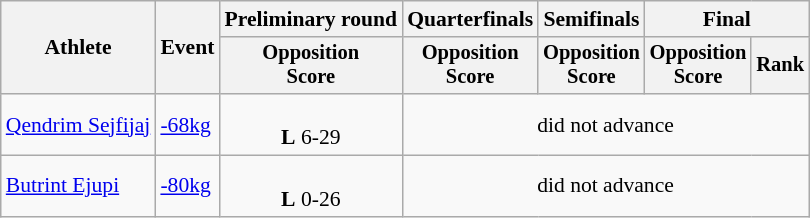<table class=wikitable style="font-size:90%">
<tr>
<th rowspan="2">Athlete</th>
<th rowspan="2">Event</th>
<th>Preliminary round</th>
<th>Quarterfinals</th>
<th>Semifinals</th>
<th colspan=2>Final</th>
</tr>
<tr style="font-size:95%">
<th>Opposition<br>Score</th>
<th>Opposition<br>Score</th>
<th>Opposition<br>Score</th>
<th>Opposition<br>Score</th>
<th>Rank</th>
</tr>
<tr align=center>
<td align=left><a href='#'>Qendrim Sejfijaj</a></td>
<td align=left><a href='#'>-68kg</a></td>
<td><br><strong>L</strong> 6-29</td>
<td colspan=4>did not advance</td>
</tr>
<tr align=center>
<td align=left><a href='#'>Butrint Ejupi</a></td>
<td align=left><a href='#'>-80kg</a></td>
<td><br><strong>L</strong> 0-26</td>
<td colspan=4>did not advance</td>
</tr>
</table>
